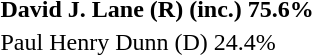<table>
<tr>
<td><strong>David J. Lane (R) (inc.) 75.6%</strong></td>
</tr>
<tr>
<td>Paul Henry Dunn (D) 24.4%</td>
</tr>
</table>
